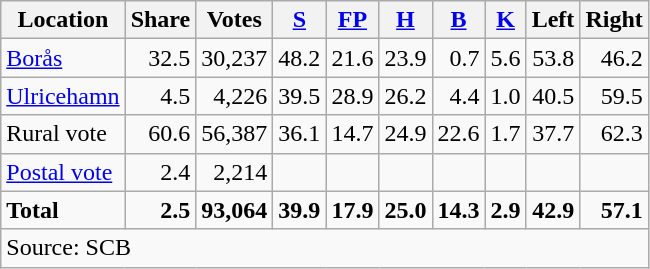<table class="wikitable sortable" style=text-align:right>
<tr>
<th>Location</th>
<th>Share</th>
<th>Votes</th>
<th><a href='#'>S</a></th>
<th><a href='#'>FP</a></th>
<th><a href='#'>H</a></th>
<th><a href='#'>B</a></th>
<th><a href='#'>K</a></th>
<th>Left</th>
<th>Right</th>
</tr>
<tr>
<td align=left><a href='#'>Borås</a></td>
<td>32.5</td>
<td>30,237</td>
<td>48.2</td>
<td>21.6</td>
<td>23.9</td>
<td>0.7</td>
<td>5.6</td>
<td>53.8</td>
<td>46.2</td>
</tr>
<tr>
<td align=left><a href='#'>Ulricehamn</a></td>
<td>4.5</td>
<td>4,226</td>
<td>39.5</td>
<td>28.9</td>
<td>26.2</td>
<td>4.4</td>
<td>1.0</td>
<td>40.5</td>
<td>59.5</td>
</tr>
<tr>
<td align=left>Rural vote</td>
<td>60.6</td>
<td>56,387</td>
<td>36.1</td>
<td>14.7</td>
<td>24.9</td>
<td>22.6</td>
<td>1.7</td>
<td>37.7</td>
<td>62.3</td>
</tr>
<tr>
<td align=left><a href='#'>Postal vote</a></td>
<td>2.4</td>
<td>2,214</td>
<td></td>
<td></td>
<td></td>
<td></td>
<td></td>
<td></td>
<td></td>
</tr>
<tr>
<td align=left><strong>Total</strong></td>
<td><strong>2.5</strong></td>
<td><strong>93,064</strong></td>
<td><strong>39.9</strong></td>
<td><strong>17.9</strong></td>
<td><strong>25.0</strong></td>
<td><strong>14.3</strong></td>
<td><strong>2.9</strong></td>
<td><strong>42.9</strong></td>
<td><strong>57.1</strong></td>
</tr>
<tr>
<td align=left colspan=10>Source: SCB </td>
</tr>
</table>
